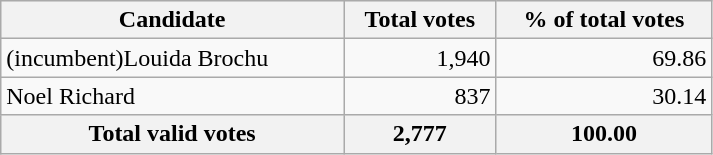<table style="width:475px;" class="wikitable">
<tr bgcolor="#EEEEEE">
<th align="left">Candidate</th>
<th align="right">Total votes</th>
<th align="right">% of total votes</th>
</tr>
<tr>
<td align="left">(incumbent)Louida Brochu</td>
<td align="right">1,940</td>
<td align="right">69.86</td>
</tr>
<tr>
<td align="left">Noel Richard</td>
<td align="right">837</td>
<td align="right">30.14</td>
</tr>
<tr bgcolor="#EEEEEE">
<th align="left">Total valid votes</th>
<th align="right"><strong>2,777</strong></th>
<th align="right"><strong>100.00</strong></th>
</tr>
</table>
